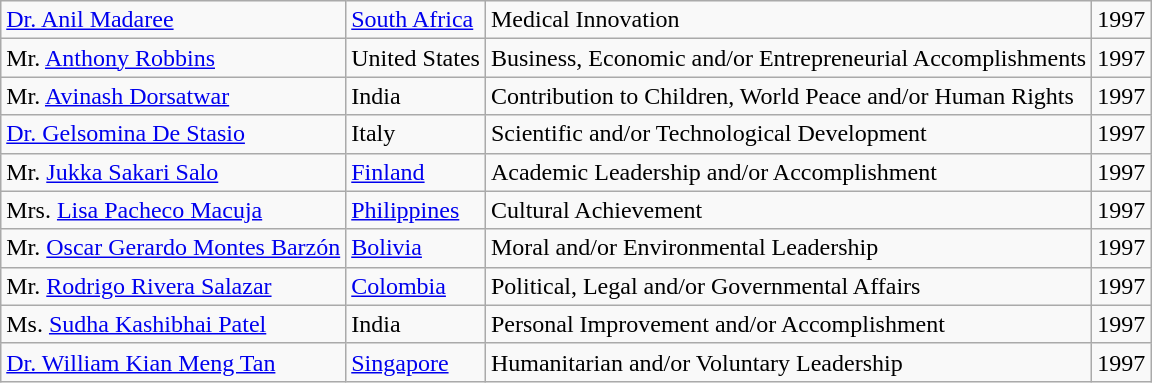<table class="wikitable">
<tr>
<td><a href='#'>Dr. Anil Madaree</a></td>
<td><a href='#'>South Africa</a></td>
<td>Medical Innovation</td>
<td style="text-align:right;">1997</td>
</tr>
<tr>
<td>Mr. <a href='#'>Anthony Robbins</a></td>
<td>United States</td>
<td>Business, Economic and/or Entrepreneurial Accomplishments</td>
<td style="text-align:right;">1997</td>
</tr>
<tr>
<td>Mr. <a href='#'>Avinash Dorsatwar</a></td>
<td>India</td>
<td>Contribution to Children, World Peace and/or Human Rights</td>
<td style="text-align:right;">1997</td>
</tr>
<tr>
<td><a href='#'>Dr. Gelsomina De Stasio</a></td>
<td>Italy</td>
<td>Scientific and/or Technological Development</td>
<td style="text-align:right;">1997</td>
</tr>
<tr>
<td>Mr. <a href='#'>Jukka Sakari Salo</a></td>
<td><a href='#'>Finland</a></td>
<td>Academic Leadership and/or Accomplishment</td>
<td style="text-align:right;">1997</td>
</tr>
<tr>
<td>Mrs. <a href='#'>Lisa Pacheco Macuja</a></td>
<td><a href='#'>Philippines</a></td>
<td>Cultural Achievement</td>
<td style="text-align:right;">1997</td>
</tr>
<tr>
<td>Mr. <a href='#'>Oscar Gerardo Montes Barzón</a></td>
<td><a href='#'>Bolivia</a></td>
<td>Moral and/or Environmental Leadership</td>
<td style="text-align:right;">1997</td>
</tr>
<tr>
<td>Mr. <a href='#'>Rodrigo Rivera Salazar</a></td>
<td><a href='#'>Colombia</a></td>
<td>Political, Legal and/or Governmental Affairs</td>
<td style="text-align:right;">1997</td>
</tr>
<tr>
<td>Ms. <a href='#'>Sudha Kashibhai Patel</a></td>
<td>India</td>
<td>Personal Improvement and/or Accomplishment</td>
<td style="text-align:right;">1997</td>
</tr>
<tr>
<td><a href='#'>Dr. William Kian Meng Tan</a></td>
<td><a href='#'>Singapore</a></td>
<td>Humanitarian and/or Voluntary Leadership</td>
<td style="text-align:right;">1997</td>
</tr>
</table>
